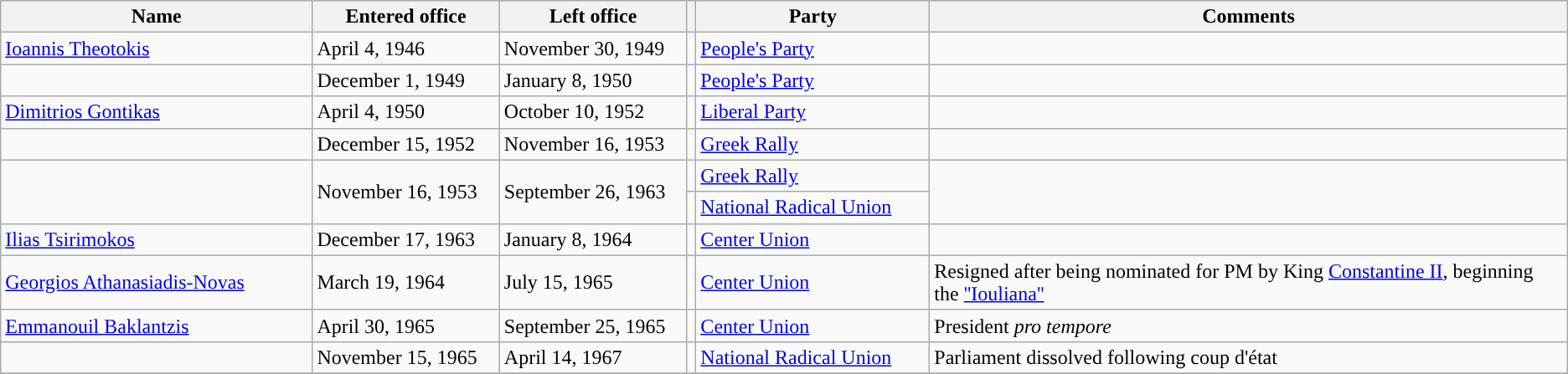<table class="wikitable">
<tr>
<th style="width:20%;">Name</th>
<th style="width:12%;">Entered office</th>
<th style="width:12%;">Left office</th>
<th></th>
<th style="width:15%;">Party</th>
<th style="width:41%;">Comments</th>
</tr>
<tr>
<td><a href='#'>Ioannis Theotokis</a></td>
<td>April 4, 1946</td>
<td>November 30, 1949</td>
<td style="background:"></td>
<td><a href='#'>People's Party</a></td>
<td></td>
</tr>
<tr>
<td></td>
<td>December 1, 1949</td>
<td>January 8, 1950</td>
<td style="background:"></td>
<td><a href='#'>People's Party</a></td>
<td></td>
</tr>
<tr>
<td><a href='#'>Dimitrios Gontikas</a></td>
<td>April 4, 1950</td>
<td>October 10, 1952</td>
<td style="background:"></td>
<td><a href='#'>Liberal Party</a></td>
<td></td>
</tr>
<tr>
<td></td>
<td>December 15, 1952</td>
<td>November 16, 1953</td>
<td style="background:"></td>
<td><a href='#'>Greek Rally</a></td>
<td></td>
</tr>
<tr>
<td rowspan=2></td>
<td rowspan=2>November 16, 1953</td>
<td rowspan=2>September 26, 1963</td>
<td style="background:"></td>
<td><a href='#'>Greek Rally</a></td>
<td rowspan=2></td>
</tr>
<tr>
<td style="background:"></td>
<td><a href='#'>National Radical Union</a></td>
</tr>
<tr>
<td><a href='#'>Ilias Tsirimokos</a></td>
<td>December 17, 1963</td>
<td>January 8, 1964</td>
<td style="background:"></td>
<td><a href='#'>Center Union</a></td>
<td></td>
</tr>
<tr>
<td><a href='#'>Georgios Athanasiadis-Novas</a></td>
<td>March 19, 1964</td>
<td>July 15, 1965</td>
<td style="background:"></td>
<td><a href='#'>Center Union</a></td>
<td>Resigned after being nominated for PM by King <a href='#'>Constantine II</a>, beginning the <a href='#'>''Iouliana''</a></td>
</tr>
<tr>
<td><a href='#'>Emmanouil Baklantzis</a></td>
<td>April 30, 1965</td>
<td>September 25, 1965</td>
<td style="background:"></td>
<td><a href='#'>Center Union</a></td>
<td>President <em>pro tempore</em></td>
</tr>
<tr>
<td></td>
<td>November 15, 1965</td>
<td>April 14, 1967</td>
<td style="background:"></td>
<td><a href='#'>National Radical Union</a></td>
<td>Parliament dissolved following coup d'état</td>
</tr>
<tr>
</tr>
</table>
